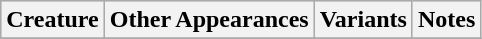<table class="wikitable">
<tr bgcolor="#CCCCCC">
<th>Creature</th>
<th>Other Appearances</th>
<th>Variants</th>
<th>Notes</th>
</tr>
<tr>
</tr>
</table>
